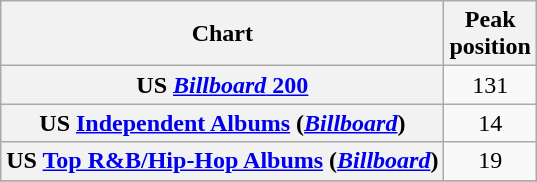<table class="wikitable plainrowheaders sortable" style="text-align:center;" border="1">
<tr>
<th scope="col">Chart</th>
<th scope="col">Peak<br>position</th>
</tr>
<tr>
<th scope="row">US <a href='#'><em>Billboard</em> 200</a></th>
<td>131</td>
</tr>
<tr>
<th scope="row">US <a href='#'>Independent Albums</a> (<em><a href='#'>Billboard</a></em>)</th>
<td>14</td>
</tr>
<tr>
<th scope="row">US <a href='#'>Top R&B/Hip-Hop Albums</a> (<em><a href='#'>Billboard</a></em>)</th>
<td>19</td>
</tr>
<tr>
</tr>
</table>
